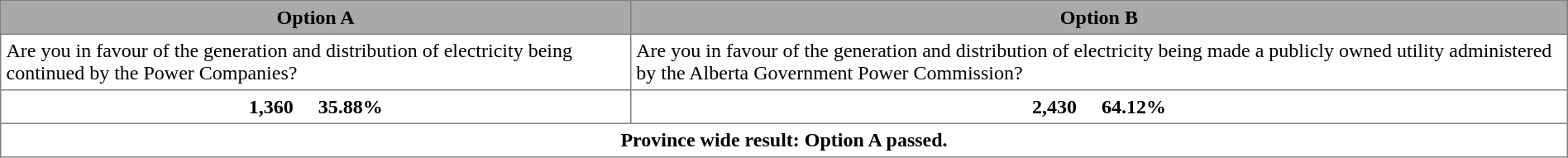<table border="1" cellpadding="4" cellspacing="0" style="border-collapse: collapse">
<tr bgcolor="darkgray">
<th>Option A</th>
<th>Option B</th>
</tr>
<tr>
<td>Are you in favour of the generation and distribution of electricity being continued by the Power Companies?</td>
<td>Are you in favour of the generation and distribution of electricity being made a publicly owned utility administered by the Alberta Government Power Commission?</td>
</tr>
<tr>
<th>1,360     35.88%</th>
<th>2,430     64.12%</th>
</tr>
<tr>
<th colspan="2">Province wide result: Option A passed.</th>
</tr>
</table>
